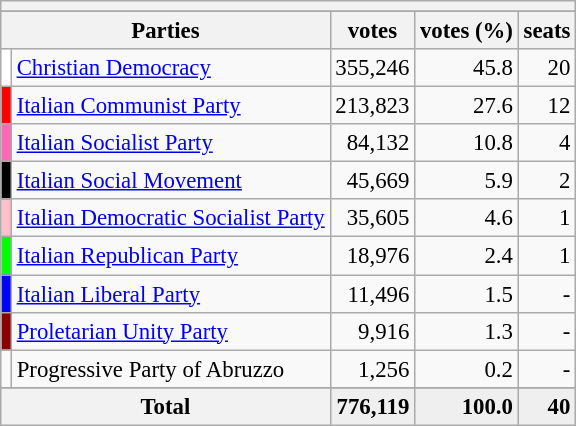<table class="wikitable" style="font-size:95%">
<tr>
<th colspan=5></th>
</tr>
<tr>
</tr>
<tr bgcolor="EFEFEF">
<th colspan=2>Parties</th>
<th>votes</th>
<th>votes (%)</th>
<th>seats</th>
</tr>
<tr>
<td bgcolor=White></td>
<td><a href='#'>Christian Democracy</a></td>
<td align=right>355,246</td>
<td align=right>45.8</td>
<td align=right>20</td>
</tr>
<tr>
<td bgcolor=Red></td>
<td><a href='#'>Italian Communist Party</a></td>
<td align=right>213,823</td>
<td align=right>27.6</td>
<td align=right>12</td>
</tr>
<tr>
<td bgcolor=Hotpink></td>
<td><a href='#'>Italian Socialist Party</a></td>
<td align=right>84,132</td>
<td align=right>10.8</td>
<td align=right>4</td>
</tr>
<tr>
<td bgcolor=Black></td>
<td><a href='#'>Italian Social Movement</a></td>
<td align=right>45,669</td>
<td align=right>5.9</td>
<td align=right>2</td>
</tr>
<tr>
<td bgcolor=Pink></td>
<td><a href='#'>Italian Democratic Socialist Party</a></td>
<td align=right>35,605</td>
<td align=right>4.6</td>
<td align=right>1</td>
</tr>
<tr>
<td bgcolor=Lime></td>
<td><a href='#'>Italian Republican Party</a></td>
<td align=right>18,976</td>
<td align=right>2.4</td>
<td align=right>1</td>
</tr>
<tr>
<td bgcolor=Blue></td>
<td><a href='#'>Italian Liberal Party</a></td>
<td align=right>11,496</td>
<td align=right>1.5</td>
<td align=right>-</td>
</tr>
<tr>
<td bgcolor=Darkred></td>
<td><a href='#'>Proletarian Unity Party</a></td>
<td align=right>9,916</td>
<td align=right>1.3</td>
<td align=right>-</td>
</tr>
<tr>
<td bgcolor=></td>
<td>Progressive Party of Abruzzo</td>
<td align=right>1,256</td>
<td align=right>0.2</td>
<td align=right>-</td>
</tr>
<tr>
</tr>
<tr bgcolor="EFEFEF">
<th colspan=2><strong>Total</strong></th>
<td align=right><strong>776,119</strong></td>
<td align=right><strong>100.0</strong></td>
<td align=right><strong>40</strong></td>
</tr>
</table>
